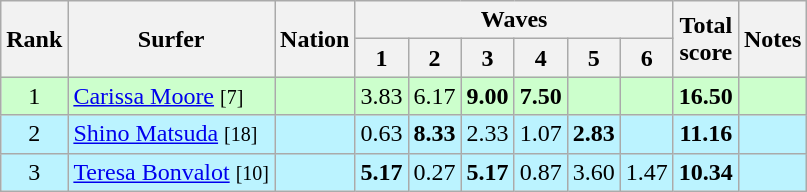<table class="wikitable sortable" style="text-align:center">
<tr>
<th rowspan=2>Rank</th>
<th rowspan=2>Surfer</th>
<th rowspan=2>Nation</th>
<th colspan=6>Waves</th>
<th rowspan=2>Total<br>score</th>
<th rowspan=2>Notes</th>
</tr>
<tr>
<th>1</th>
<th>2</th>
<th>3</th>
<th>4</th>
<th>5</th>
<th>6</th>
</tr>
<tr bgcolor=ccffcc>
<td>1</td>
<td align=left><a href='#'>Carissa Moore</a> <small>[7]</small></td>
<td align=left></td>
<td>3.83</td>
<td>6.17</td>
<td><strong>9.00</strong></td>
<td><strong>7.50</strong></td>
<td></td>
<td></td>
<td><strong>16.50</strong></td>
<td></td>
</tr>
<tr bgcolor=bbf3ff>
<td>2</td>
<td align=left><a href='#'>Shino Matsuda</a> <small>[18]</small></td>
<td align=left></td>
<td>0.63</td>
<td><strong>8.33</strong></td>
<td>2.33</td>
<td>1.07</td>
<td><strong>2.83</strong></td>
<td></td>
<td><strong>11.16</strong></td>
<td></td>
</tr>
<tr bgcolor=bbf3ff>
<td>3</td>
<td align=left><a href='#'>Teresa Bonvalot</a> <small>[10]</small></td>
<td align=left></td>
<td><strong>5.17</strong></td>
<td>0.27</td>
<td><strong>5.17</strong></td>
<td>0.87</td>
<td>3.60</td>
<td>1.47</td>
<td><strong>10.34</strong></td>
<td></td>
</tr>
</table>
